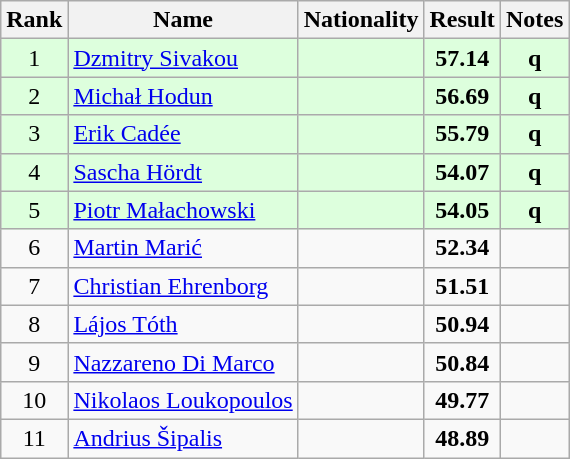<table class="wikitable sortable" style="text-align:center">
<tr>
<th>Rank</th>
<th>Name</th>
<th>Nationality</th>
<th>Result</th>
<th>Notes</th>
</tr>
<tr bgcolor=ddffdd>
<td>1</td>
<td align=left><a href='#'>Dzmitry Sivakou</a></td>
<td align=left></td>
<td><strong>57.14</strong></td>
<td><strong>q</strong></td>
</tr>
<tr bgcolor=ddffdd>
<td>2</td>
<td align=left><a href='#'>Michał Hodun</a></td>
<td align=left></td>
<td><strong>56.69</strong></td>
<td><strong>q</strong></td>
</tr>
<tr bgcolor=ddffdd>
<td>3</td>
<td align=left><a href='#'>Erik Cadée</a></td>
<td align=left></td>
<td><strong>55.79</strong></td>
<td><strong>q</strong></td>
</tr>
<tr bgcolor=ddffdd>
<td>4</td>
<td align=left><a href='#'>Sascha Hördt</a></td>
<td align=left></td>
<td><strong>54.07</strong></td>
<td><strong>q</strong></td>
</tr>
<tr bgcolor=ddffdd>
<td>5</td>
<td align=left><a href='#'>Piotr Małachowski</a></td>
<td align=left></td>
<td><strong>54.05</strong></td>
<td><strong>q</strong></td>
</tr>
<tr>
<td>6</td>
<td align=left><a href='#'>Martin Marić</a></td>
<td align=left></td>
<td><strong>52.34</strong></td>
<td></td>
</tr>
<tr>
<td>7</td>
<td align=left><a href='#'>Christian Ehrenborg</a></td>
<td align=left></td>
<td><strong>51.51</strong></td>
<td></td>
</tr>
<tr>
<td>8</td>
<td align=left><a href='#'>Lájos Tóth</a></td>
<td align=left></td>
<td><strong>50.94</strong></td>
<td></td>
</tr>
<tr>
<td>9</td>
<td align=left><a href='#'>Nazzareno Di Marco</a></td>
<td align=left></td>
<td><strong>50.84</strong></td>
<td></td>
</tr>
<tr>
<td>10</td>
<td align=left><a href='#'>Nikolaos Loukopoulos</a></td>
<td align=left></td>
<td><strong>49.77</strong></td>
<td></td>
</tr>
<tr>
<td>11</td>
<td align=left><a href='#'>Andrius Šipalis</a></td>
<td align=left></td>
<td><strong>48.89</strong></td>
<td></td>
</tr>
</table>
